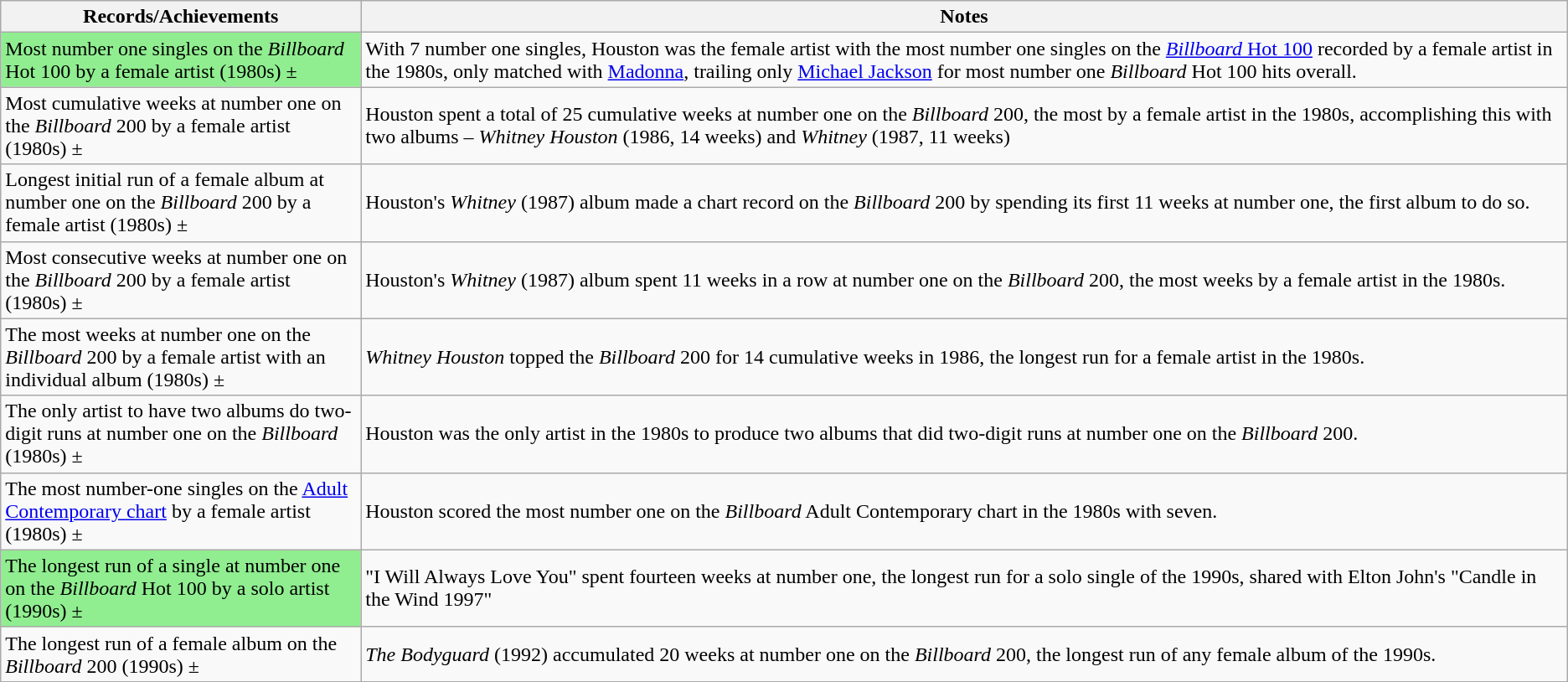<table class="wikitable sortable plainrowheaders">
<tr>
<th scope="col" width=20%>Records/Achievements</th>
<th scope="col" width=67%>Notes</th>
</tr>
<tr>
<td style="background-color: #90EE90;">Most number one singles on the <em>Billboard</em> Hot 100 by a female artist (1980s) ±</td>
<td>With 7 number one singles, Houston was the female artist with the most number one singles on the <a href='#'><em>Billboard</em> Hot 100</a> recorded by a female artist in the 1980s, only matched with <a href='#'>Madonna</a>, trailing only <a href='#'>Michael Jackson</a> for most number one <em>Billboard</em> Hot 100 hits overall.</td>
</tr>
<tr>
<td>Most cumulative weeks at number one on the <em>Billboard</em> 200 by a female artist (1980s) ±</td>
<td>Houston spent a total of 25 cumulative weeks at number one on the <em>Billboard</em> 200, the most by a female artist in the 1980s, accomplishing this with two albums – <em>Whitney Houston</em> (1986, 14 weeks) and <em>Whitney</em> (1987, 11 weeks)</td>
</tr>
<tr>
<td>Longest initial run of a female album at number one on the <em>Billboard</em> 200 by a female artist (1980s) ±</td>
<td>Houston's <em>Whitney</em> (1987) album made a chart record on the <em>Billboard</em> 200 by spending its first 11 weeks at number one, the first album to do so.</td>
</tr>
<tr>
<td>Most consecutive weeks at number one on the <em>Billboard</em> 200 by a female artist (1980s) ±</td>
<td>Houston's <em>Whitney</em> (1987) album spent 11 weeks in a row at number one on the <em>Billboard</em> 200, the most weeks by a female artist in the 1980s.</td>
</tr>
<tr>
<td>The most weeks at number one on the <em>Billboard</em> 200 by a female artist with an individual album (1980s) ±</td>
<td><em>Whitney Houston</em> topped the <em>Billboard</em> 200 for 14 cumulative weeks in 1986, the longest run for a female artist in the 1980s.</td>
</tr>
<tr>
<td>The only artist to have two albums do two-digit runs at number one on the <em>Billboard</em> (1980s) ±</td>
<td>Houston was the only artist in the 1980s to produce two albums that did two-digit runs at number one on the <em>Billboard</em> 200.</td>
</tr>
<tr>
<td>The most number-one singles on the <a href='#'>Adult Contemporary chart</a> by a female artist (1980s) ±</td>
<td>Houston scored the most number one on the <em>Billboard</em> Adult Contemporary chart in the 1980s with seven.</td>
</tr>
<tr>
<td style="background-color: #90EE90;">The longest run of a single at number one on the <em>Billboard</em> Hot 100 by a solo artist (1990s) ±</td>
<td>"I Will Always Love You" spent fourteen weeks at number one, the longest run for a solo single of the 1990s, shared with Elton John's "Candle in the Wind 1997"</td>
</tr>
<tr>
<td>The longest run of a female album on the <em>Billboard</em> 200 (1990s) ±</td>
<td><em>The Bodyguard</em> (1992) accumulated 20 weeks at number one on the <em>Billboard</em> 200, the longest run of any female album of the 1990s.</td>
</tr>
</table>
